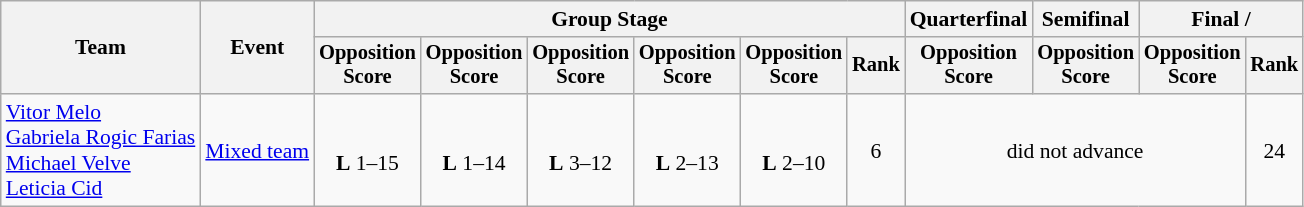<table class="wikitable" style="font-size:90%">
<tr>
<th rowspan=2>Team</th>
<th rowspan=2>Event</th>
<th colspan=6>Group Stage</th>
<th>Quarterfinal</th>
<th>Semifinal</th>
<th colspan=2>Final / </th>
</tr>
<tr style="font-size:95%">
<th>Opposition<br>Score</th>
<th>Opposition<br>Score</th>
<th>Opposition<br>Score</th>
<th>Opposition<br>Score</th>
<th>Opposition<br>Score</th>
<th>Rank</th>
<th>Opposition<br>Score</th>
<th>Opposition<br>Score</th>
<th>Opposition<br>Score</th>
<th>Rank</th>
</tr>
<tr align=center>
<td align=left><a href='#'>Vitor Melo</a><br><a href='#'>Gabriela Rogic Farias</a><br><a href='#'>Michael Velve</a><br><a href='#'>Leticia Cid</a><br></td>
<td align=left><a href='#'>Mixed team</a></td>
<td><br><strong>L</strong> 1–15</td>
<td><br><strong>L</strong> 1–14</td>
<td><br><strong>L</strong> 3–12</td>
<td><br><strong>L</strong> 2–13</td>
<td><br><strong>L</strong> 2–10</td>
<td>6</td>
<td align=center colspan=3>did not advance</td>
<td>24</td>
</tr>
</table>
